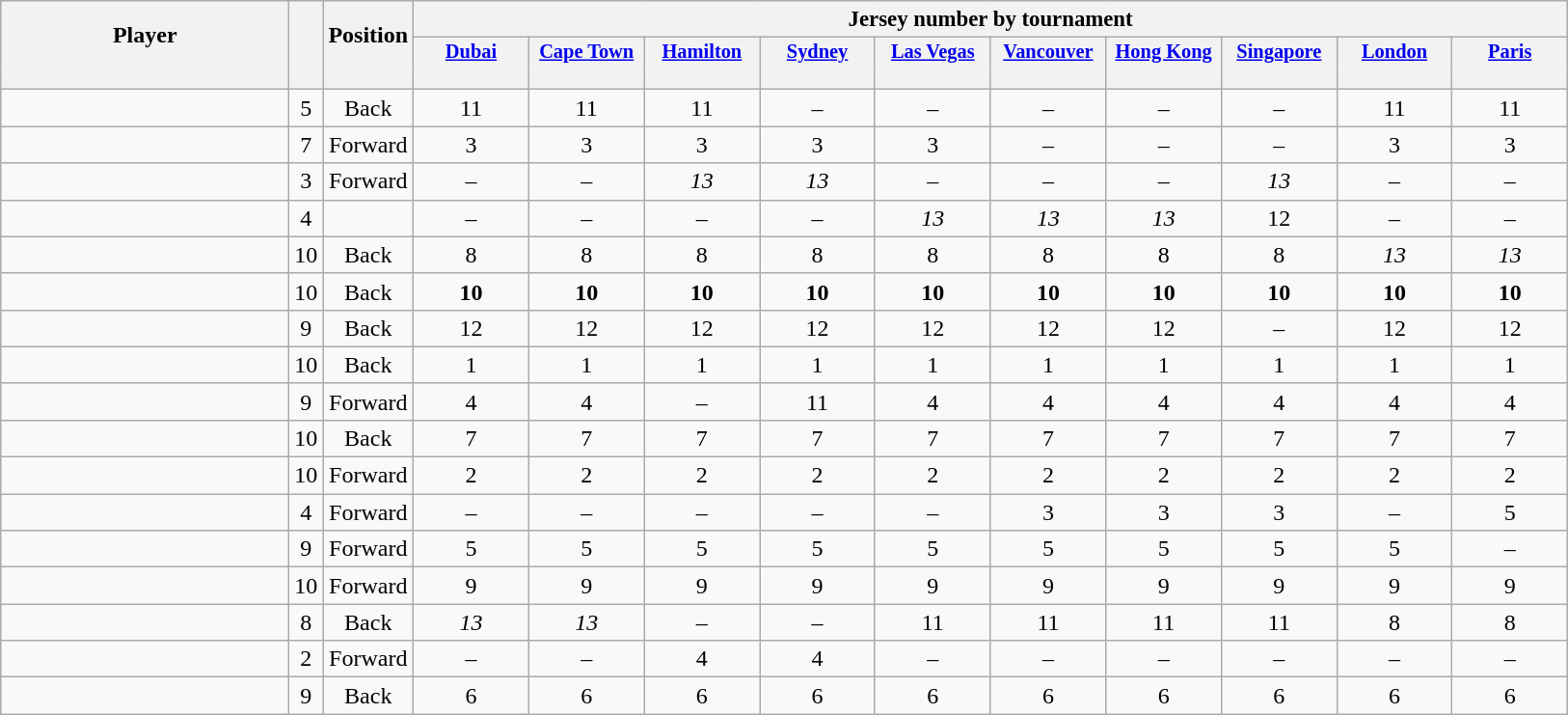<table class="wikitable sortable" style="text-align:center;">
<tr>
<th rowspan=2 style="border-bottom:0px; width:12em;">Player</th>
<th rowspan=2 style="border-bottom:0px;"></th>
<th rowspan=2 style="border-bottom:0px;">Position</th>
<th colspan=10 style="font-size:95%;">Jersey number by tournament</th>
</tr>
<tr>
<th style="vertical-align:top;width:5.5em;border-bottom:1px solid transparent;padding:2px;font-size:85%;"><a href='#'>Dubai</a></th>
<th style="vertical-align:top;width:5.5em;border-bottom:1px solid transparent;padding:2px;font-size:85%;"><a href='#'>Cape Town</a></th>
<th style="vertical-align:top;width:5.5em;border-bottom:1px solid transparent;padding:2px;font-size:85%;"><a href='#'>Hamilton</a></th>
<th style="vertical-align:top;width:5.5em;border-bottom:1px solid transparent;padding:2px;font-size:85%;"><a href='#'>Sydney</a></th>
<th style="vertical-align:top;width:5.5em;border-bottom:1px solid transparent;padding:2px;font-size:85%;"><a href='#'>Las Vegas</a></th>
<th style="vertical-align:top;width:5.5em;border-bottom:1px solid transparent;padding:2px;font-size:85%;"><a href='#'>Vancouver</a></th>
<th style="vertical-align:top;width:5.5em;border-bottom:1px solid transparent;padding:2px;font-size:85%;"><a href='#'>Hong Kong</a></th>
<th style="vertical-align:top;width:5.5em;border-bottom:1px solid transparent;padding:2px;font-size:85%;"><a href='#'>Singapore</a></th>
<th style="vertical-align:top;width:5.5em;border-bottom:1px solid transparent;padding:2px;font-size:85%;"><a href='#'>London</a></th>
<th style="vertical-align:top;width:5.5em;border-bottom:1px solid transparent;padding:2px;font-size:85%;"><a href='#'>Paris</a></th>
</tr>
<tr style="line-height:8px;">
<th style="border-top:1px solid transparent;"></th>
<th style="border-top:1px solid transparent;"> </th>
<th style="border-top:1px solid transparent;"> </th>
<th data-sort-type="number" style="border-top:1px solid transparent;"></th>
<th data-sort-type="number" style="border-top:1px solid transparent;"></th>
<th data-sort-type="number" style="border-top:1px solid transparent;"></th>
<th data-sort-type="number" style="border-top:1px solid transparent;"></th>
<th data-sort-type="number" style="border-top:1px solid transparent;"></th>
<th data-sort-type="number" style="border-top:1px solid transparent;"></th>
<th data-sort-type="number" style="border-top:1px solid transparent;"></th>
<th data-sort-type="number" style="border-top:1px solid transparent;"></th>
<th data-sort-type="number" style="border-top:1px solid transparent;"></th>
<th data-sort-type="number" style="border-top:1px solid transparent;"></th>
</tr>
<tr>
<td align=left></td>
<td>5</td>
<td>Back</td>
<td>11</td>
<td>11</td>
<td>11</td>
<td>–</td>
<td>–</td>
<td>–</td>
<td>–</td>
<td>–</td>
<td>11</td>
<td>11</td>
</tr>
<tr>
<td align=left></td>
<td>7</td>
<td>Forward</td>
<td>3</td>
<td>3</td>
<td>3</td>
<td>3</td>
<td>3</td>
<td>–</td>
<td>–</td>
<td>–</td>
<td>3</td>
<td>3</td>
</tr>
<tr>
<td align=left></td>
<td>3</td>
<td>Forward</td>
<td>–</td>
<td>–</td>
<td><em>13</em></td>
<td><em>13</em></td>
<td>–</td>
<td>–</td>
<td>–</td>
<td><em>13</em></td>
<td>–</td>
<td>–</td>
</tr>
<tr>
<td align=left></td>
<td>4</td>
<td></td>
<td>–</td>
<td>–</td>
<td>–</td>
<td>–</td>
<td><em>13</em></td>
<td><em>13</em></td>
<td><em>13</em></td>
<td>12</td>
<td>–</td>
<td>–</td>
</tr>
<tr>
<td align=left></td>
<td>10</td>
<td>Back</td>
<td>8</td>
<td>8</td>
<td>8</td>
<td>8</td>
<td>8</td>
<td>8</td>
<td>8</td>
<td>8</td>
<td><em>13</em></td>
<td><em>13</em></td>
</tr>
<tr>
<td align=left></td>
<td>10</td>
<td>Back</td>
<td><strong>10</strong></td>
<td><strong>10</strong></td>
<td><strong>10</strong></td>
<td><strong>10</strong></td>
<td><strong>10</strong></td>
<td><strong>10</strong></td>
<td><strong>10</strong></td>
<td><strong>10</strong></td>
<td><strong>10</strong></td>
<td><strong>10</strong></td>
</tr>
<tr>
<td align=left></td>
<td>9</td>
<td>Back</td>
<td>12</td>
<td>12</td>
<td>12</td>
<td>12</td>
<td>12</td>
<td>12</td>
<td>12</td>
<td>–</td>
<td>12</td>
<td>12</td>
</tr>
<tr>
<td align=left></td>
<td>10</td>
<td>Back</td>
<td>1</td>
<td>1</td>
<td>1</td>
<td>1</td>
<td>1</td>
<td>1</td>
<td>1</td>
<td>1</td>
<td>1</td>
<td>1</td>
</tr>
<tr>
<td align=left></td>
<td>9</td>
<td>Forward</td>
<td>4</td>
<td>4</td>
<td>–</td>
<td>11</td>
<td>4</td>
<td>4</td>
<td>4</td>
<td>4</td>
<td>4</td>
<td>4</td>
</tr>
<tr>
<td align=left></td>
<td>10</td>
<td>Back</td>
<td>7</td>
<td>7</td>
<td>7</td>
<td>7</td>
<td>7</td>
<td>7</td>
<td>7</td>
<td>7</td>
<td>7</td>
<td>7</td>
</tr>
<tr>
<td align=left></td>
<td>10</td>
<td>Forward</td>
<td>2</td>
<td>2</td>
<td>2</td>
<td>2</td>
<td>2</td>
<td>2</td>
<td>2</td>
<td>2</td>
<td>2</td>
<td>2</td>
</tr>
<tr>
<td align=left></td>
<td>4</td>
<td>Forward</td>
<td>–</td>
<td>–</td>
<td>–</td>
<td>–</td>
<td>–</td>
<td>3</td>
<td>3</td>
<td>3</td>
<td>–</td>
<td>5</td>
</tr>
<tr>
<td align=left></td>
<td>9</td>
<td>Forward</td>
<td>5</td>
<td>5</td>
<td>5</td>
<td>5</td>
<td>5</td>
<td>5</td>
<td>5</td>
<td>5</td>
<td>5</td>
<td>–</td>
</tr>
<tr>
<td align=left></td>
<td>10</td>
<td>Forward</td>
<td>9</td>
<td>9</td>
<td>9</td>
<td>9</td>
<td>9</td>
<td>9</td>
<td>9</td>
<td>9</td>
<td>9</td>
<td>9</td>
</tr>
<tr>
<td align=left></td>
<td>8</td>
<td>Back</td>
<td><em>13</em></td>
<td><em>13</em></td>
<td>–</td>
<td>–</td>
<td>11</td>
<td>11</td>
<td>11</td>
<td>11</td>
<td>8</td>
<td>8</td>
</tr>
<tr>
<td align=left></td>
<td>2</td>
<td>Forward</td>
<td>–</td>
<td>–</td>
<td>4</td>
<td>4</td>
<td>–</td>
<td>–</td>
<td>–</td>
<td>–</td>
<td>–</td>
<td>–</td>
</tr>
<tr>
<td align=left></td>
<td>9</td>
<td>Back</td>
<td>6</td>
<td>6</td>
<td>6</td>
<td>6</td>
<td>6</td>
<td>6</td>
<td>6</td>
<td>6</td>
<td>6</td>
<td>6</td>
</tr>
</table>
